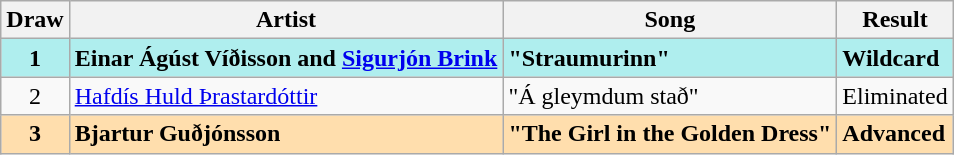<table class="sortable wikitable" style="margin: 1em auto 1em auto; text-align:center">
<tr>
<th>Draw</th>
<th>Artist</th>
<th>Song</th>
<th>Result</th>
</tr>
<tr style="font-weight:bold; background:paleturquoise;">
<td>1</td>
<td align="left">Einar Ágúst Víðisson and <a href='#'>Sigurjón Brink</a></td>
<td align="left">"Straumurinn"</td>
<td align="left">Wildcard</td>
</tr>
<tr>
<td>2</td>
<td align="left"><a href='#'>Hafdís Huld Þrastardóttir</a></td>
<td align="left">"Á gleymdum stað"</td>
<td align="left">Eliminated</td>
</tr>
<tr style="font-weight:bold; background:navajowhite;">
<td>3</td>
<td align="left">Bjartur Guðjónsson</td>
<td align="left">"The Girl in the Golden Dress"</td>
<td align="left">Advanced</td>
</tr>
</table>
